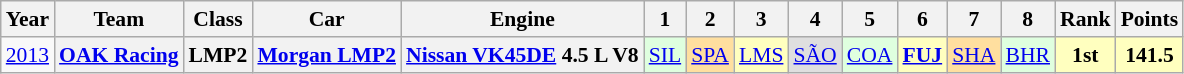<table class="wikitable" style="text-align:center; font-size:90%">
<tr>
<th>Year</th>
<th>Team</th>
<th>Class</th>
<th>Car</th>
<th>Engine</th>
<th>1</th>
<th>2</th>
<th>3</th>
<th>4</th>
<th>5</th>
<th>6</th>
<th>7</th>
<th>8</th>
<th>Rank</th>
<th>Points</th>
</tr>
<tr>
<td><a href='#'>2013</a></td>
<th><a href='#'>OAK Racing</a></th>
<th>LMP2</th>
<th><a href='#'>Morgan LMP2</a></th>
<th><a href='#'>Nissan VK45DE</a> 4.5 L V8</th>
<td style="background:#DFFFDF;"><a href='#'>SIL</a><br></td>
<td style="background:#FFDF9F;"><a href='#'>SPA</a><br></td>
<td style="background:#FFFFBF;"><a href='#'>LMS</a><br></td>
<td style="background:#DFDFDF;"><a href='#'>SÃO</a><br></td>
<td style="background:#DFFFDF;"><a href='#'>COA</a><br></td>
<td style="background:#FFFFBF;"><strong><a href='#'>FUJ</a></strong><br></td>
<td style="background:#FFDF9F;"><a href='#'>SHA</a><br></td>
<td style="background:#DFFFDF;"><a href='#'>BHR</a><br></td>
<th style="background:#FFFFBF;">1st</th>
<th style="background:#FFFFBF;">141.5</th>
</tr>
</table>
